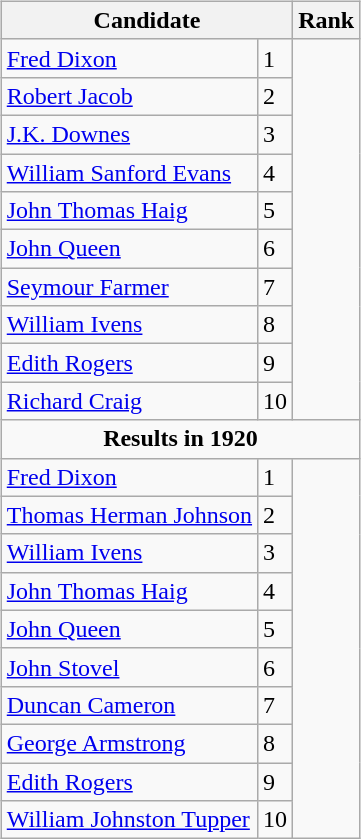<table style="width:100%;">
<tr>
<td><br><br>









































<br><br></td>
<td align=right><br>                    <table class="wikitable">
<tr>
<th colspan="2">Candidate</th>
<th>Rank</th>
</tr>
<tr>
<td><a href='#'>Fred Dixon</a></td>
<td>1</td>
</tr>
<tr>
<td><a href='#'>Robert Jacob</a></td>
<td>2</td>
</tr>
<tr>
<td><a href='#'>J.K. Downes</a></td>
<td>3</td>
</tr>
<tr>
<td><a href='#'>William Sanford Evans</a></td>
<td>4</td>
</tr>
<tr>
<td><a href='#'>John Thomas Haig</a></td>
<td>5</td>
</tr>
<tr>
<td><a href='#'>John Queen</a></td>
<td>6</td>
</tr>
<tr>
<td><a href='#'>Seymour Farmer</a></td>
<td>7</td>
</tr>
<tr>
<td><a href='#'>William Ivens</a></td>
<td>8</td>
</tr>
<tr>
<td><a href='#'>Edith Rogers</a></td>
<td>9</td>
</tr>
<tr>
<td><a href='#'>Richard Craig</a></td>
<td>10</td>
</tr>
<tr>
<td align="center" colspan="3"><strong>Results in 1920</strong></td>
</tr>
<tr>
<td><a href='#'>Fred Dixon</a></td>
<td>1</td>
</tr>
<tr>
<td><a href='#'>Thomas Herman Johnson</a></td>
<td>2</td>
</tr>
<tr>
<td><a href='#'>William Ivens</a></td>
<td>3</td>
</tr>
<tr>
<td><a href='#'>John Thomas Haig</a></td>
<td>4</td>
</tr>
<tr>
<td><a href='#'>John Queen</a></td>
<td>5</td>
</tr>
<tr>
<td><a href='#'>John Stovel</a></td>
<td>6</td>
</tr>
<tr>
<td><a href='#'>Duncan Cameron</a></td>
<td>7</td>
</tr>
<tr>
<td><a href='#'>George Armstrong</a></td>
<td>8</td>
</tr>
<tr>
<td><a href='#'>Edith Rogers</a></td>
<td>9</td>
</tr>
<tr>
<td><a href='#'>William Johnston Tupper</a></td>
<td>10</td>
</tr>
</table>
</td>
</tr>
</table>
